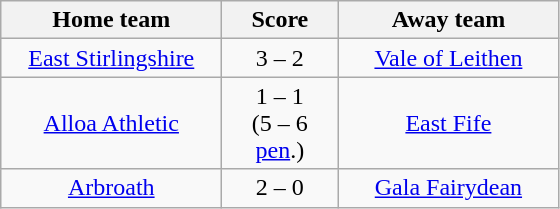<table class="wikitable" style="text-align: center">
<tr>
<th width=140>Home team</th>
<th width=70>Score</th>
<th width=140>Away team</th>
</tr>
<tr>
<td><a href='#'>East Stirlingshire</a></td>
<td>3 – 2</td>
<td><a href='#'>Vale of Leithen</a></td>
</tr>
<tr>
<td><a href='#'>Alloa Athletic</a></td>
<td>1 – 1<br> (5 – 6 <a href='#'>pen</a>.)</td>
<td><a href='#'>East Fife</a></td>
</tr>
<tr>
<td><a href='#'>Arbroath</a></td>
<td>2 – 0</td>
<td><a href='#'>Gala Fairydean</a></td>
</tr>
</table>
